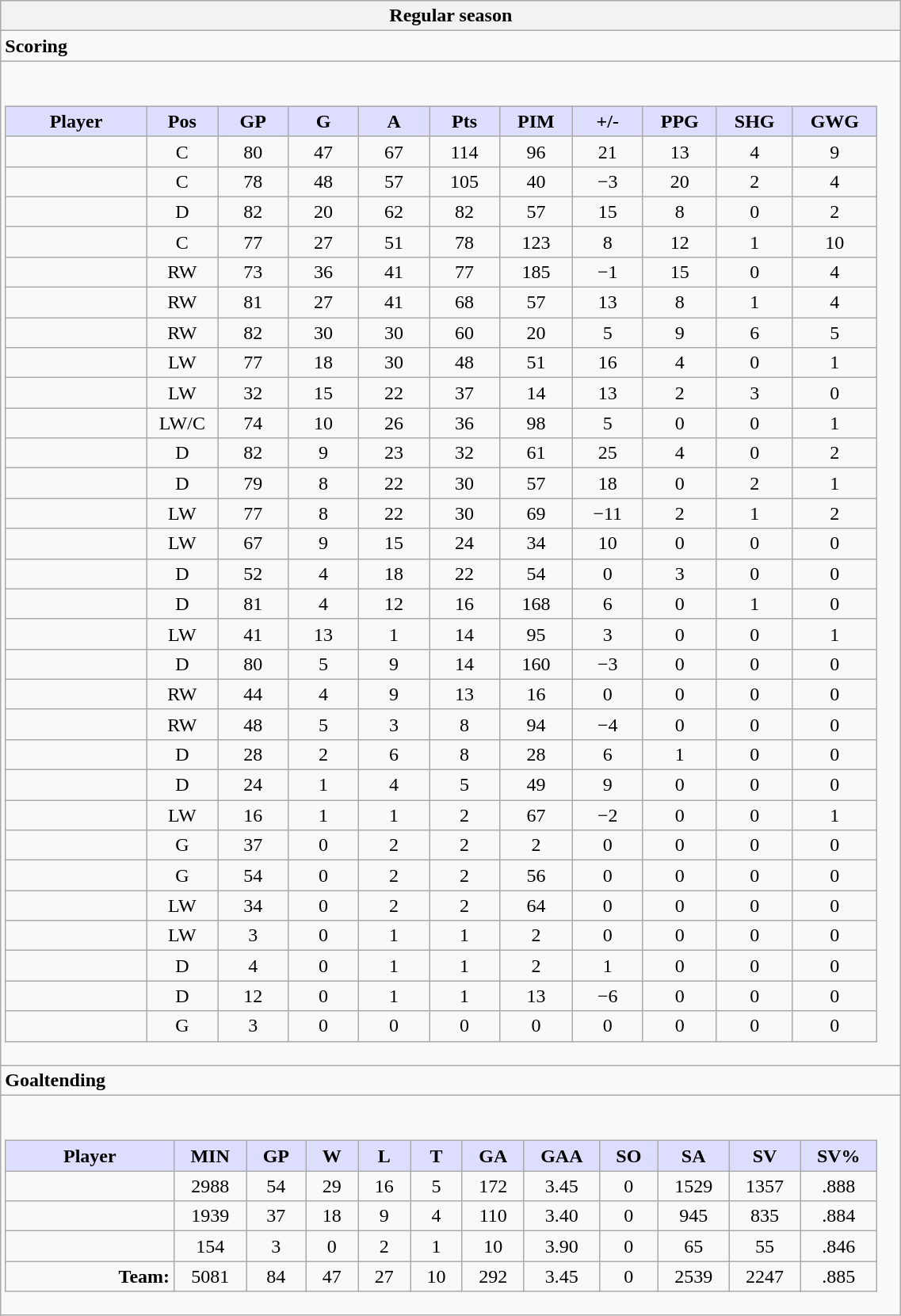<table class="wikitable collapsible" style="width:60%;">
<tr>
<th>Regular season</th>
</tr>
<tr>
<td class="tocccolors"><strong>Scoring</strong></td>
</tr>
<tr>
<td><br><table class="wikitable sortable">
<tr style="text-align:center;">
<th style="background:#ddf; width:10%;">Player</th>
<th style="background:#ddf; width:3%;" title="Position">Pos</th>
<th style="background:#ddf; width:5%;" title="Games played">GP</th>
<th style="background:#ddf; width:5%;" title="Goals">G</th>
<th style="background:#ddf; width:5%;" title="Assists">A</th>
<th style="background:#ddf; width:5%;" title="Points">Pts</th>
<th style="background:#ddf; width:5%;" title="Penalties in Minutes">PIM</th>
<th style="background:#ddf; width:5%;" title="Plus/minus">+/-</th>
<th style="background:#ddf; width:5%;" title="Power play goals">PPG</th>
<th style="background:#ddf; width:5%;" title="Short-handed goals">SHG</th>
<th style="background:#ddf; width:5%;" title="Game-winning goals">GWG</th>
</tr>
<tr style="text-align:center;">
<td style="text-align:right;"></td>
<td>C</td>
<td>80</td>
<td>47</td>
<td>67</td>
<td>114</td>
<td>96</td>
<td>21</td>
<td>13</td>
<td>4</td>
<td>9</td>
</tr>
<tr style="text-align:center;">
<td style="text-align:right;"></td>
<td>C</td>
<td>78</td>
<td>48</td>
<td>57</td>
<td>105</td>
<td>40</td>
<td>−3</td>
<td>20</td>
<td>2</td>
<td>4</td>
</tr>
<tr style="text-align:center;">
<td style="text-align:right;"></td>
<td>D</td>
<td>82</td>
<td>20</td>
<td>62</td>
<td>82</td>
<td>57</td>
<td>15</td>
<td>8</td>
<td>0</td>
<td>2</td>
</tr>
<tr style="text-align:center;">
<td style="text-align:right;"></td>
<td>C</td>
<td>77</td>
<td>27</td>
<td>51</td>
<td>78</td>
<td>123</td>
<td>8</td>
<td>12</td>
<td>1</td>
<td>10</td>
</tr>
<tr style="text-align:center;">
<td style="text-align:right;"></td>
<td>RW</td>
<td>73</td>
<td>36</td>
<td>41</td>
<td>77</td>
<td>185</td>
<td>−1</td>
<td>15</td>
<td>0</td>
<td>4</td>
</tr>
<tr style="text-align:center;">
<td style="text-align:right;"></td>
<td>RW</td>
<td>81</td>
<td>27</td>
<td>41</td>
<td>68</td>
<td>57</td>
<td>13</td>
<td>8</td>
<td>1</td>
<td>4</td>
</tr>
<tr style="text-align:center;">
<td style="text-align:right;"></td>
<td>RW</td>
<td>82</td>
<td>30</td>
<td>30</td>
<td>60</td>
<td>20</td>
<td>5</td>
<td>9</td>
<td>6</td>
<td>5</td>
</tr>
<tr style="text-align:center;">
<td style="text-align:right;"></td>
<td>LW</td>
<td>77</td>
<td>18</td>
<td>30</td>
<td>48</td>
<td>51</td>
<td>16</td>
<td>4</td>
<td>0</td>
<td>1</td>
</tr>
<tr style="text-align:center;">
<td style="text-align:right;"></td>
<td>LW</td>
<td>32</td>
<td>15</td>
<td>22</td>
<td>37</td>
<td>14</td>
<td>13</td>
<td>2</td>
<td>3</td>
<td>0</td>
</tr>
<tr style="text-align:center;">
<td style="text-align:right;"></td>
<td>LW/C</td>
<td>74</td>
<td>10</td>
<td>26</td>
<td>36</td>
<td>98</td>
<td>5</td>
<td>0</td>
<td>0</td>
<td>1</td>
</tr>
<tr style="text-align:center;">
<td style="text-align:right;"></td>
<td>D</td>
<td>82</td>
<td>9</td>
<td>23</td>
<td>32</td>
<td>61</td>
<td>25</td>
<td>4</td>
<td>0</td>
<td>2</td>
</tr>
<tr style="text-align:center;">
<td style="text-align:right;"></td>
<td>D</td>
<td>79</td>
<td>8</td>
<td>22</td>
<td>30</td>
<td>57</td>
<td>18</td>
<td>0</td>
<td>2</td>
<td>1</td>
</tr>
<tr style="text-align:center;">
<td style="text-align:right;"></td>
<td>LW</td>
<td>77</td>
<td>8</td>
<td>22</td>
<td>30</td>
<td>69</td>
<td>−11</td>
<td>2</td>
<td>1</td>
<td>2</td>
</tr>
<tr style="text-align:center;">
<td style="text-align:right;"></td>
<td>LW</td>
<td>67</td>
<td>9</td>
<td>15</td>
<td>24</td>
<td>34</td>
<td>10</td>
<td>0</td>
<td>0</td>
<td>0</td>
</tr>
<tr style="text-align:center;">
<td style="text-align:right;"></td>
<td>D</td>
<td>52</td>
<td>4</td>
<td>18</td>
<td>22</td>
<td>54</td>
<td>0</td>
<td>3</td>
<td>0</td>
<td>0</td>
</tr>
<tr style="text-align:center;">
<td style="text-align:right;"></td>
<td>D</td>
<td>81</td>
<td>4</td>
<td>12</td>
<td>16</td>
<td>168</td>
<td>6</td>
<td>0</td>
<td>1</td>
<td>0</td>
</tr>
<tr style="text-align:center;">
<td style="text-align:right;"></td>
<td>LW</td>
<td>41</td>
<td>13</td>
<td>1</td>
<td>14</td>
<td>95</td>
<td>3</td>
<td>0</td>
<td>0</td>
<td>1</td>
</tr>
<tr style="text-align:center;">
<td style="text-align:right;"></td>
<td>D</td>
<td>80</td>
<td>5</td>
<td>9</td>
<td>14</td>
<td>160</td>
<td>−3</td>
<td>0</td>
<td>0</td>
<td>0</td>
</tr>
<tr style="text-align:center;">
<td style="text-align:right;"></td>
<td>RW</td>
<td>44</td>
<td>4</td>
<td>9</td>
<td>13</td>
<td>16</td>
<td>0</td>
<td>0</td>
<td>0</td>
<td>0</td>
</tr>
<tr style="text-align:center;">
<td style="text-align:right;"></td>
<td>RW</td>
<td>48</td>
<td>5</td>
<td>3</td>
<td>8</td>
<td>94</td>
<td>−4</td>
<td>0</td>
<td>0</td>
<td>0</td>
</tr>
<tr style="text-align:center;">
<td style="text-align:right;"></td>
<td>D</td>
<td>28</td>
<td>2</td>
<td>6</td>
<td>8</td>
<td>28</td>
<td>6</td>
<td>1</td>
<td>0</td>
<td>0</td>
</tr>
<tr style="text-align:center;">
<td style="text-align:right;"></td>
<td>D</td>
<td>24</td>
<td>1</td>
<td>4</td>
<td>5</td>
<td>49</td>
<td>9</td>
<td>0</td>
<td>0</td>
<td>0</td>
</tr>
<tr style="text-align:center;">
<td style="text-align:right;"></td>
<td>LW</td>
<td>16</td>
<td>1</td>
<td>1</td>
<td>2</td>
<td>67</td>
<td>−2</td>
<td>0</td>
<td>0</td>
<td>1</td>
</tr>
<tr style="text-align:center;">
<td style="text-align:right;"></td>
<td>G</td>
<td>37</td>
<td>0</td>
<td>2</td>
<td>2</td>
<td>2</td>
<td>0</td>
<td>0</td>
<td>0</td>
<td>0</td>
</tr>
<tr style="text-align:center;">
<td style="text-align:right;"></td>
<td>G</td>
<td>54</td>
<td>0</td>
<td>2</td>
<td>2</td>
<td>56</td>
<td>0</td>
<td>0</td>
<td>0</td>
<td>0</td>
</tr>
<tr style="text-align:center;">
<td style="text-align:right;"></td>
<td>LW</td>
<td>34</td>
<td>0</td>
<td>2</td>
<td>2</td>
<td>64</td>
<td>0</td>
<td>0</td>
<td>0</td>
<td>0</td>
</tr>
<tr style="text-align:center;">
<td style="text-align:right;"></td>
<td>LW</td>
<td>3</td>
<td>0</td>
<td>1</td>
<td>1</td>
<td>2</td>
<td>0</td>
<td>0</td>
<td>0</td>
<td>0</td>
</tr>
<tr style="text-align:center;">
<td style="text-align:right;"></td>
<td>D</td>
<td>4</td>
<td>0</td>
<td>1</td>
<td>1</td>
<td>2</td>
<td>1</td>
<td>0</td>
<td>0</td>
<td>0</td>
</tr>
<tr style="text-align:center;">
<td style="text-align:right;"></td>
<td>D</td>
<td>12</td>
<td>0</td>
<td>1</td>
<td>1</td>
<td>13</td>
<td>−6</td>
<td>0</td>
<td>0</td>
<td>0</td>
</tr>
<tr style="text-align:center;">
<td style="text-align:right;"></td>
<td>G</td>
<td>3</td>
<td>0</td>
<td>0</td>
<td>0</td>
<td>0</td>
<td>0</td>
<td>0</td>
<td>0</td>
<td>0</td>
</tr>
</table>
</td>
</tr>
<tr>
<td class="toccolors"><strong>Goaltending</strong></td>
</tr>
<tr>
<td><br><table class="wikitable sortable">
<tr>
<th style="background:#ddf; width:10%;">Player</th>
<th style="width:3%; background:#ddf;" title="Minutes played">MIN</th>
<th style="width:3%; background:#ddf;" title="Games played in">GP</th>
<th style="width:3%; background:#ddf;" title="Wins">W</th>
<th style="width:3%; background:#ddf;" title="Losses">L</th>
<th style="width:3%; background:#ddf;" title="Ties">T</th>
<th style="width:3%; background:#ddf;" title="Goals against">GA</th>
<th style="width:3%; background:#ddf;" title="Goals against average">GAA</th>
<th style="width:3%; background:#ddf;" title="Shut-outs">SO</th>
<th style="width:3%; background:#ddf;" title="Shots against">SA</th>
<th style="width:3%; background:#ddf;" title="Shots saved">SV</th>
<th style="width:3%; background:#ddf;" title="Save percentage">SV%</th>
</tr>
<tr style="text-align:center;">
<td style="text-align:right;"></td>
<td>2988</td>
<td>54</td>
<td>29</td>
<td>16</td>
<td>5</td>
<td>172</td>
<td>3.45</td>
<td>0</td>
<td>1529</td>
<td>1357</td>
<td>.888</td>
</tr>
<tr style="text-align:center;">
<td style="text-align:right;"></td>
<td>1939</td>
<td>37</td>
<td>18</td>
<td>9</td>
<td>4</td>
<td>110</td>
<td>3.40</td>
<td>0</td>
<td>945</td>
<td>835</td>
<td>.884</td>
</tr>
<tr style="text-align:center;">
<td style="text-align:right;"></td>
<td>154</td>
<td>3</td>
<td>0</td>
<td>2</td>
<td>1</td>
<td>10</td>
<td>3.90</td>
<td>0</td>
<td>65</td>
<td>55</td>
<td>.846</td>
</tr>
<tr style="text-align:center;">
<td style="text-align:right;"><strong>Team:</strong></td>
<td>5081</td>
<td>84</td>
<td>47</td>
<td>27</td>
<td>10</td>
<td>292</td>
<td>3.45</td>
<td>0</td>
<td>2539</td>
<td>2247</td>
<td>.885</td>
</tr>
</table>
</td>
</tr>
</table>
